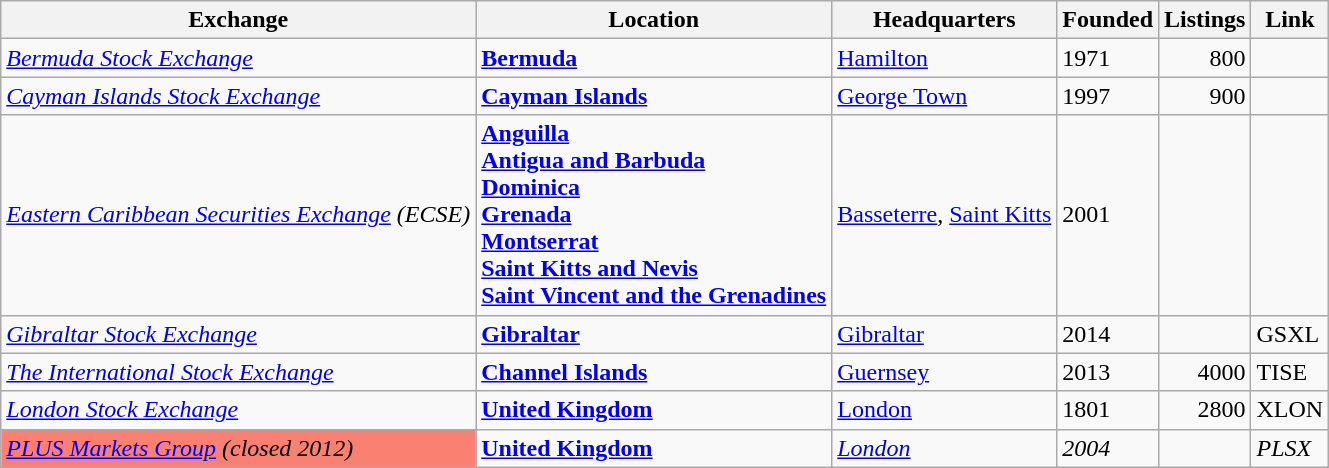<table class="wikitable sortable static-row-numbers static-row-header-text">
<tr>
<th>Exchange</th>
<th>Location</th>
<th>Headquarters</th>
<th>Founded</th>
<th>Listings</th>
<th>Link</th>
</tr>
<tr>
<td><em><a href='#'>Bermuda Stock Exchange</a></em></td>
<td> <strong><a href='#'>Bermuda</a></strong></td>
<td><a href='#'>Hamilton</a></td>
<td>1971</td>
<td align="right">800</td>
<td></td>
</tr>
<tr>
<td><em><a href='#'>Cayman Islands Stock Exchange</a></em></td>
<td> <strong><a href='#'>Cayman Islands</a></strong></td>
<td><a href='#'>George Town</a></td>
<td>1997</td>
<td align="right">900</td>
<td></td>
</tr>
<tr>
<td><em><a href='#'>Eastern Caribbean Securities Exchange</a> (ECSE)</em></td>
<td> <strong><a href='#'>Anguilla</a></strong> <br>  <strong><a href='#'>Antigua and Barbuda</a></strong> <br>  <strong><a href='#'>Dominica</a></strong> <br>  <strong><a href='#'>Grenada</a></strong> <br>  <strong><a href='#'>Montserrat</a></strong> <br>  <strong><a href='#'>Saint Kitts and Nevis</a></strong> <br>  <strong><a href='#'>Saint Vincent and the Grenadines</a></strong></td>
<td><a href='#'>Basseterre</a>, <a href='#'>Saint Kitts</a></td>
<td>2001</td>
<td align="right"></td>
<td></td>
</tr>
<tr>
<td><em><a href='#'>Gibraltar Stock Exchange</a></em></td>
<td> <strong><a href='#'>Gibraltar</a></strong></td>
<td><a href='#'>Gibraltar</a></td>
<td>2014</td>
<td align="right"></td>
<td>GSXL</td>
</tr>
<tr>
<td><em><a href='#'>The International Stock Exchange</a></em></td>
<td> <strong><a href='#'>Channel Islands</a></strong></td>
<td><a href='#'>Guernsey</a></td>
<td>2013</td>
<td align="right">4000</td>
<td>TISE</td>
</tr>
<tr>
<td><em><a href='#'>London Stock Exchange</a></em></td>
<td> <strong><a href='#'>United Kingdom</a></strong></td>
<td><a href='#'>London</a></td>
<td>1801</td>
<td align="right">2800</td>
<td>XLON</td>
</tr>
<tr>
<td bgcolor=#FA8072><em><a href='#'>PLUS Markets Group</a> (closed 2012)</em></td>
<td> <strong><a href='#'>United Kingdom</a></strong></td>
<td><em><a href='#'>London</a></em></td>
<td><em>2004</em></td>
<td align="right"></td>
<td><em>PLSX</em></td>
</tr>
</table>
